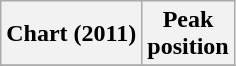<table class="wikitable">
<tr>
<th>Chart (2011)</th>
<th>Peak<br>position</th>
</tr>
<tr>
</tr>
</table>
